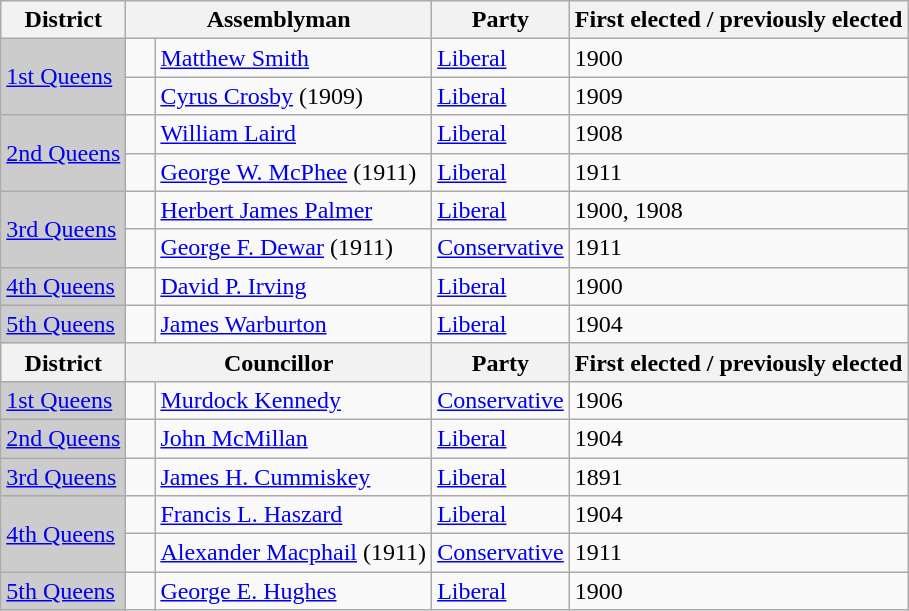<table class="wikitable sortable">
<tr>
<th>District</th>
<th colspan="2">Assemblyman</th>
<th>Party</th>
<th>First elected / previously elected</th>
</tr>
<tr>
<td rowspan=2 bgcolor="CCCCCC"><a href='#'>1st Queens</a></td>
<td>   </td>
<td><a href='#'>Matthew Smith</a></td>
<td><a href='#'>Liberal</a></td>
<td>1900</td>
</tr>
<tr>
<td> </td>
<td><a href='#'>Cyrus Crosby</a> (1909)</td>
<td><a href='#'>Liberal</a></td>
<td>1909</td>
</tr>
<tr>
<td rowspan=2 bgcolor="CCCCCC"><a href='#'>2nd Queens</a></td>
<td>   </td>
<td><a href='#'>William Laird</a></td>
<td><a href='#'>Liberal</a></td>
<td>1908</td>
</tr>
<tr>
<td> </td>
<td><a href='#'>George W. McPhee</a> (1911)</td>
<td><a href='#'>Liberal</a></td>
<td>1911</td>
</tr>
<tr>
<td rowspan=2 bgcolor="CCCCCC"><a href='#'>3rd Queens</a></td>
<td>   </td>
<td><a href='#'>Herbert James Palmer</a></td>
<td><a href='#'>Liberal</a></td>
<td>1900, 1908</td>
</tr>
<tr>
<td> </td>
<td><a href='#'>George F. Dewar</a> (1911)</td>
<td><a href='#'>Conservative</a></td>
<td>1911</td>
</tr>
<tr>
<td bgcolor="CCCCCC"><a href='#'>4th Queens</a></td>
<td>   </td>
<td><a href='#'>David P. Irving</a></td>
<td><a href='#'>Liberal</a></td>
<td>1900</td>
</tr>
<tr>
<td bgcolor="CCCCCC"><a href='#'>5th Queens</a></td>
<td>   </td>
<td><a href='#'>James Warburton</a></td>
<td><a href='#'>Liberal</a></td>
<td>1904</td>
</tr>
<tr>
<th>District</th>
<th colspan="2">Councillor</th>
<th>Party</th>
<th>First elected / previously elected</th>
</tr>
<tr>
<td bgcolor="CCCCCC"><a href='#'>1st Queens</a></td>
<td>   </td>
<td><a href='#'>Murdock Kennedy</a></td>
<td><a href='#'>Conservative</a></td>
<td>1906</td>
</tr>
<tr>
<td bgcolor="CCCCCC"><a href='#'>2nd Queens</a></td>
<td>   </td>
<td><a href='#'>John McMillan</a></td>
<td><a href='#'>Liberal</a></td>
<td>1904</td>
</tr>
<tr>
<td bgcolor="CCCCCC"><a href='#'>3rd Queens</a></td>
<td>   </td>
<td><a href='#'>James H. Cummiskey</a></td>
<td><a href='#'>Liberal</a></td>
<td>1891</td>
</tr>
<tr>
<td rowspan=2  bgcolor="CCCCCC"><a href='#'>4th Queens</a></td>
<td>   </td>
<td><a href='#'>Francis L. Haszard</a></td>
<td><a href='#'>Liberal</a></td>
<td>1904</td>
</tr>
<tr>
<td> </td>
<td><a href='#'>Alexander Macphail</a> (1911)</td>
<td><a href='#'>Conservative</a></td>
<td>1911</td>
</tr>
<tr>
<td bgcolor="CCCCCC"><a href='#'>5th Queens</a></td>
<td>   </td>
<td><a href='#'>George E. Hughes</a></td>
<td><a href='#'>Liberal</a></td>
<td>1900</td>
</tr>
</table>
